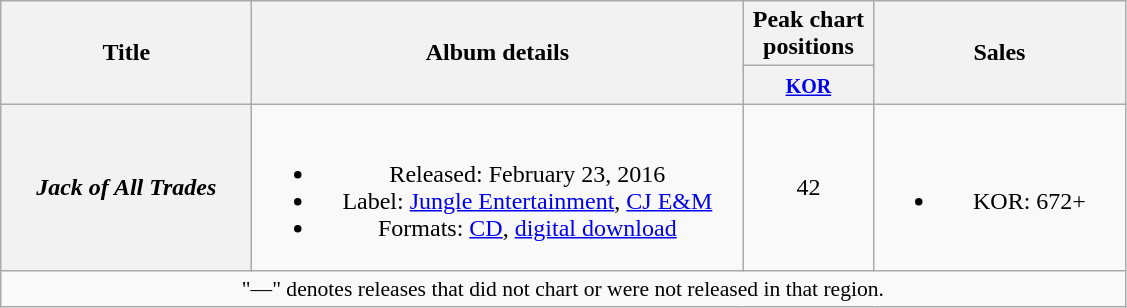<table class="wikitable plainrowheaders" style="text-align:center;">
<tr>
<th scope="col" rowspan="2" style="width:10em;">Title</th>
<th scope="col" rowspan="2" style="width:20em;">Album details</th>
<th scope="col" colspan="1" style="width:5em;">Peak chart positions</th>
<th scope="col" rowspan="2" style="width:10em;">Sales</th>
</tr>
<tr>
<th><small><a href='#'>KOR</a></small><br></th>
</tr>
<tr>
<th scope="row"><em>Jack of All Trades</em></th>
<td><br><ul><li>Released: February 23, 2016</li><li>Label: <a href='#'>Jungle Entertainment</a>, <a href='#'>CJ E&M</a></li><li>Formats: <a href='#'>CD</a>, <a href='#'>digital download</a></li></ul></td>
<td>42</td>
<td><br><ul><li>KOR: 672+</li></ul></td>
</tr>
<tr>
<td colspan="4" style="font-size:90%">"—" denotes releases that did not chart or were not released in that region.</td>
</tr>
</table>
